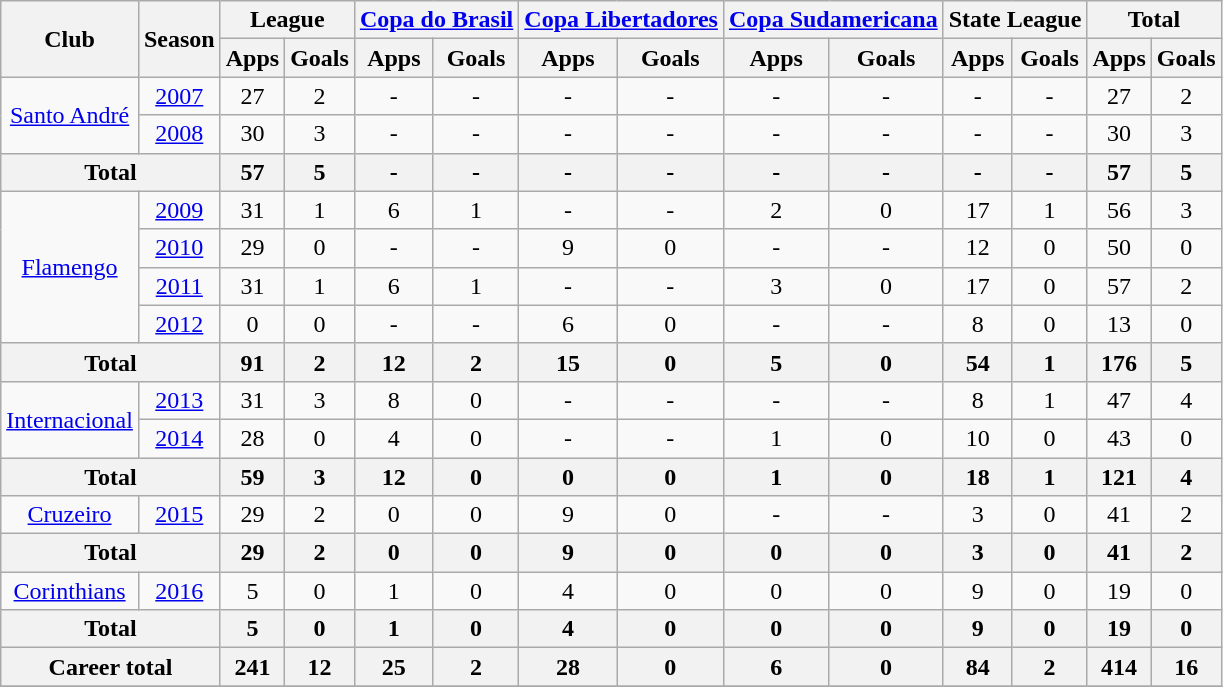<table class="wikitable" style="text-align: center;">
<tr>
<th rowspan="2">Club</th>
<th rowspan="2">Season</th>
<th colspan="2">League</th>
<th colspan="2"><a href='#'>Copa do Brasil</a></th>
<th colspan="2"><a href='#'>Copa Libertadores</a></th>
<th colspan="2"><a href='#'>Copa Sudamericana</a></th>
<th colspan="2">State League</th>
<th colspan="2">Total</th>
</tr>
<tr>
<th>Apps</th>
<th>Goals</th>
<th>Apps</th>
<th>Goals</th>
<th>Apps</th>
<th>Goals</th>
<th>Apps</th>
<th>Goals</th>
<th>Apps</th>
<th>Goals</th>
<th>Apps</th>
<th>Goals</th>
</tr>
<tr>
<td rowspan="2" valign="center"><a href='#'>Santo André</a></td>
<td><a href='#'>2007</a></td>
<td>27</td>
<td>2</td>
<td>-</td>
<td>-</td>
<td>-</td>
<td>-</td>
<td>-</td>
<td>-</td>
<td>-</td>
<td>-</td>
<td>27</td>
<td>2</td>
</tr>
<tr>
<td><a href='#'>2008</a></td>
<td>30</td>
<td>3</td>
<td>-</td>
<td>-</td>
<td>-</td>
<td>-</td>
<td>-</td>
<td>-</td>
<td>-</td>
<td>-</td>
<td>30</td>
<td>3</td>
</tr>
<tr>
<th colspan="2"><strong>Total</strong></th>
<th>57</th>
<th>5</th>
<th>-</th>
<th>-</th>
<th>-</th>
<th>-</th>
<th>-</th>
<th>-</th>
<th>-</th>
<th>-</th>
<th>57</th>
<th>5</th>
</tr>
<tr>
<td rowspan="4" valign="center"><a href='#'>Flamengo</a></td>
<td><a href='#'>2009</a></td>
<td>31</td>
<td>1</td>
<td>6</td>
<td>1</td>
<td>-</td>
<td>-</td>
<td>2</td>
<td>0</td>
<td>17</td>
<td>1</td>
<td>56</td>
<td>3</td>
</tr>
<tr>
<td><a href='#'>2010</a></td>
<td>29</td>
<td>0</td>
<td>-</td>
<td>-</td>
<td>9</td>
<td>0</td>
<td>-</td>
<td>-</td>
<td>12</td>
<td>0</td>
<td>50</td>
<td>0</td>
</tr>
<tr>
<td><a href='#'>2011</a></td>
<td>31</td>
<td>1</td>
<td>6</td>
<td>1</td>
<td>-</td>
<td>-</td>
<td>3</td>
<td>0</td>
<td>17</td>
<td>0</td>
<td>57</td>
<td>2</td>
</tr>
<tr>
<td><a href='#'>2012</a></td>
<td>0</td>
<td>0</td>
<td>-</td>
<td>-</td>
<td>6</td>
<td>0</td>
<td>-</td>
<td>-</td>
<td>8</td>
<td>0</td>
<td>13</td>
<td>0</td>
</tr>
<tr>
<th colspan="2"><strong>Total</strong></th>
<th>91</th>
<th>2</th>
<th>12</th>
<th>2</th>
<th>15</th>
<th>0</th>
<th>5</th>
<th>0</th>
<th>54</th>
<th>1</th>
<th>176</th>
<th>5</th>
</tr>
<tr>
<td rowspan="2" valign="center"><a href='#'>Internacional</a></td>
<td><a href='#'>2013</a></td>
<td>31</td>
<td>3</td>
<td>8</td>
<td>0</td>
<td>-</td>
<td>-</td>
<td>-</td>
<td>-</td>
<td>8</td>
<td>1</td>
<td>47</td>
<td>4</td>
</tr>
<tr>
<td><a href='#'>2014</a></td>
<td>28</td>
<td>0</td>
<td>4</td>
<td>0</td>
<td>-</td>
<td>-</td>
<td>1</td>
<td>0</td>
<td>10</td>
<td>0</td>
<td>43</td>
<td>0</td>
</tr>
<tr>
<th colspan="2"><strong>Total</strong></th>
<th>59</th>
<th>3</th>
<th>12</th>
<th>0</th>
<th>0</th>
<th>0</th>
<th>1</th>
<th>0</th>
<th>18</th>
<th>1</th>
<th>121</th>
<th>4</th>
</tr>
<tr>
<td rowspan="1" valign="center"><a href='#'>Cruzeiro</a></td>
<td><a href='#'>2015</a></td>
<td>29</td>
<td>2</td>
<td>0</td>
<td>0</td>
<td>9</td>
<td>0</td>
<td>-</td>
<td>-</td>
<td>3</td>
<td>0</td>
<td>41</td>
<td>2</td>
</tr>
<tr>
<th colspan="2"><strong>Total</strong></th>
<th>29</th>
<th>2</th>
<th>0</th>
<th>0</th>
<th>9</th>
<th>0</th>
<th>0</th>
<th>0</th>
<th>3</th>
<th>0</th>
<th>41</th>
<th>2</th>
</tr>
<tr>
<td rowspan="1" valign="center"><a href='#'>Corinthians</a></td>
<td><a href='#'>2016</a></td>
<td>5</td>
<td>0</td>
<td>1</td>
<td>0</td>
<td>4</td>
<td>0</td>
<td>0</td>
<td>0</td>
<td>9</td>
<td>0</td>
<td>19</td>
<td>0</td>
</tr>
<tr>
<th colspan="2"><strong>Total</strong></th>
<th>5</th>
<th>0</th>
<th>1</th>
<th>0</th>
<th>4</th>
<th>0</th>
<th>0</th>
<th>0</th>
<th>9</th>
<th>0</th>
<th>19</th>
<th>0</th>
</tr>
<tr>
<th colspan="2"><strong>Career total</strong></th>
<th>241</th>
<th>12</th>
<th>25</th>
<th>2</th>
<th>28</th>
<th>0</th>
<th>6</th>
<th>0</th>
<th>84</th>
<th>2</th>
<th>414</th>
<th>16</th>
</tr>
<tr>
</tr>
</table>
